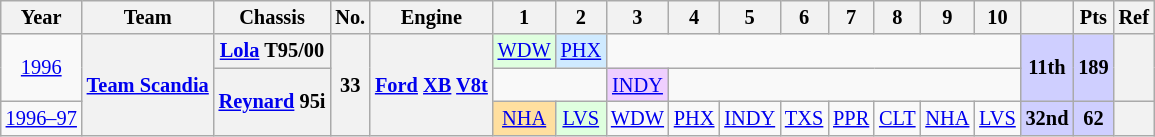<table class="wikitable" style="text-align:center; font-size:85%">
<tr>
<th>Year</th>
<th>Team</th>
<th>Chassis</th>
<th>No.</th>
<th>Engine</th>
<th>1</th>
<th>2</th>
<th>3</th>
<th>4</th>
<th>5</th>
<th>6</th>
<th>7</th>
<th>8</th>
<th>9</th>
<th>10</th>
<th></th>
<th>Pts</th>
<th>Ref</th>
</tr>
<tr>
<td rowspan=2><a href='#'>1996</a></td>
<th rowspan=3 nowrap><a href='#'>Team Scandia</a></th>
<th nowrap><a href='#'>Lola</a> T95/00</th>
<th rowspan=3>33</th>
<th rowspan=3 nowrap><a href='#'>Ford</a> <a href='#'>XB</a> <a href='#'>V8</a><a href='#'>t</a></th>
<td style="background:#DFFFDF;"><a href='#'>WDW</a><br></td>
<td style="background:#CFEAFF;"><a href='#'>PHX</a><br></td>
<td colspan=8></td>
<td rowspan=2 style="background:#CFCFFF;"><strong>11th</strong></td>
<td rowspan=2 style="background:#CFCFFF;"><strong>189</strong></td>
<th rowspan=2></th>
</tr>
<tr>
<th rowspan=2 nowrap><a href='#'>Reynard</a> 95i</th>
<td colspan=2></td>
<td style="background:#EFCFFF;"><a href='#'>INDY</a><br></td>
<td colspan=7></td>
</tr>
<tr>
<td nowrap><a href='#'>1996–97</a></td>
<td style="background:#FFDF9F;"><a href='#'>NHA</a><br></td>
<td style="background:#DFFFDF;"><a href='#'>LVS</a><br></td>
<td><a href='#'>WDW</a></td>
<td><a href='#'>PHX</a></td>
<td><a href='#'>INDY</a></td>
<td><a href='#'>TXS</a></td>
<td><a href='#'>PPR</a></td>
<td><a href='#'>CLT</a></td>
<td><a href='#'>NHA</a></td>
<td><a href='#'>LVS</a></td>
<td style="background:#CFCFFF;"><strong>32nd</strong></td>
<td style="background:#CFCFFF;"><strong>62</strong></td>
<th></th>
</tr>
</table>
